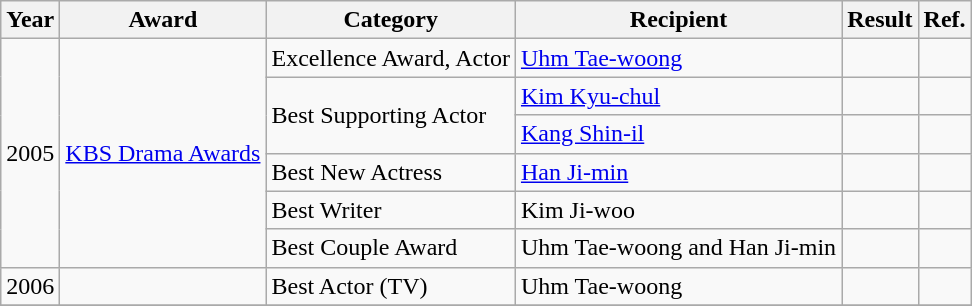<table class="wikitable">
<tr>
<th>Year</th>
<th>Award</th>
<th>Category</th>
<th>Recipient</th>
<th>Result</th>
<th>Ref.</th>
</tr>
<tr>
<td rowspan="6" style="text-align:center;">2005</td>
<td rowspan="6" style="text-align:center;"><a href='#'>KBS Drama Awards</a></td>
<td>Excellence Award, Actor</td>
<td><a href='#'>Uhm Tae-woong</a></td>
<td></td>
<td></td>
</tr>
<tr>
<td rowspan=2>Best Supporting Actor</td>
<td><a href='#'>Kim Kyu-chul</a></td>
<td></td>
<td></td>
</tr>
<tr>
<td><a href='#'>Kang Shin-il</a></td>
<td></td>
<td></td>
</tr>
<tr>
<td>Best New Actress</td>
<td><a href='#'>Han Ji-min</a></td>
<td></td>
<td></td>
</tr>
<tr>
<td>Best Writer</td>
<td>Kim Ji-woo</td>
<td></td>
<td></td>
</tr>
<tr>
<td>Best Couple Award</td>
<td>Uhm Tae-woong and Han Ji-min</td>
<td></td>
<td></td>
</tr>
<tr>
<td>2006</td>
<td></td>
<td>Best Actor (TV)</td>
<td>Uhm Tae-woong</td>
<td></td>
<td></td>
</tr>
<tr>
</tr>
</table>
